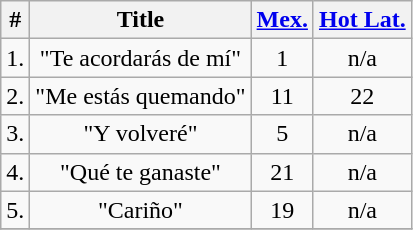<table class="wikitable">
<tr>
<th>#</th>
<th>Title</th>
<th><a href='#'>Mex.</a></th>
<th><a href='#'>Hot Lat.</a></th>
</tr>
<tr>
<td>1.</td>
<td align="center">"Te acordarás de mí"</td>
<td align="center">1</td>
<td align="center">n/a</td>
</tr>
<tr>
<td>2.</td>
<td align="center">"Me estás quemando"</td>
<td align="center">11</td>
<td align="center">22</td>
</tr>
<tr>
<td>3.</td>
<td align="center">"Y volveré"</td>
<td align="center">5</td>
<td align="center">n/a</td>
</tr>
<tr>
<td>4.</td>
<td align="center">"Qué te ganaste"</td>
<td align="center">21</td>
<td align="center">n/a</td>
</tr>
<tr>
<td>5.</td>
<td align="center">"Cariño"</td>
<td align="center">19</td>
<td align="center">n/a</td>
</tr>
<tr>
</tr>
</table>
